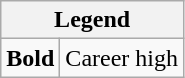<table class="wikitable">
<tr>
<th colspan="2">Legend</th>
</tr>
<tr>
<td><strong>Bold</strong></td>
<td>Career high</td>
</tr>
</table>
